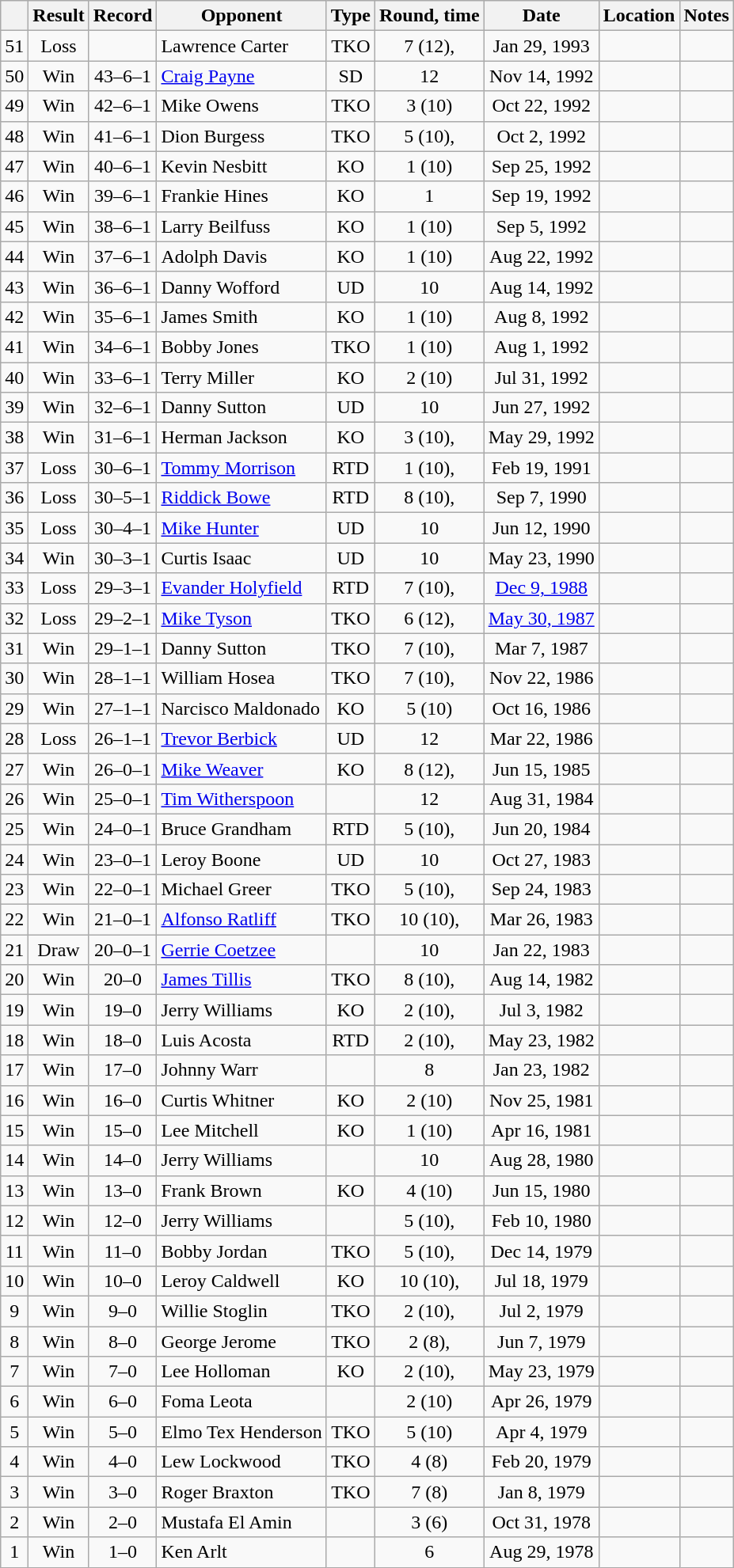<table class="wikitable" style="text-align:center">
<tr>
<th></th>
<th>Result</th>
<th>Record</th>
<th>Opponent</th>
<th>Type</th>
<th>Round, time</th>
<th>Date</th>
<th>Location</th>
<th>Notes</th>
</tr>
<tr>
<td>51</td>
<td>Loss</td>
<td></td>
<td style="text-align:left;">Lawrence Carter</td>
<td>TKO</td>
<td>7 (12), </td>
<td>Jan 29, 1993</td>
<td style="text-align:left;"></td>
<td style="text-align:left;"></td>
</tr>
<tr>
<td>50</td>
<td>Win</td>
<td>43–6–1</td>
<td style="text-align:left;"><a href='#'>Craig Payne</a></td>
<td>SD</td>
<td>12</td>
<td>Nov 14, 1992</td>
<td style="text-align:left;"></td>
<td style="text-align:left;"></td>
</tr>
<tr>
<td>49</td>
<td>Win</td>
<td>42–6–1</td>
<td style="text-align:left;">Mike Owens</td>
<td>TKO</td>
<td>3 (10)</td>
<td>Oct 22, 1992</td>
<td style="text-align:left;"></td>
<td></td>
</tr>
<tr>
<td>48</td>
<td>Win</td>
<td>41–6–1</td>
<td style="text-align:left;">Dion Burgess</td>
<td>TKO</td>
<td>5 (10), </td>
<td>Oct 2, 1992</td>
<td style="text-align:left;"></td>
<td></td>
</tr>
<tr>
<td>47</td>
<td>Win</td>
<td>40–6–1</td>
<td style="text-align:left;">Kevin Nesbitt</td>
<td>KO</td>
<td>1 (10)</td>
<td>Sep 25, 1992</td>
<td style="text-align:left;"></td>
<td></td>
</tr>
<tr>
<td>46</td>
<td>Win</td>
<td>39–6–1</td>
<td style="text-align:left;">Frankie Hines</td>
<td>KO</td>
<td>1</td>
<td>Sep 19, 1992</td>
<td style="text-align:left;"></td>
<td></td>
</tr>
<tr>
<td>45</td>
<td>Win</td>
<td>38–6–1</td>
<td style="text-align:left;">Larry Beilfuss</td>
<td>KO</td>
<td>1 (10)</td>
<td>Sep 5, 1992</td>
<td style="text-align:left;"></td>
<td></td>
</tr>
<tr>
<td>44</td>
<td>Win</td>
<td>37–6–1</td>
<td style="text-align:left;">Adolph Davis</td>
<td>KO</td>
<td>1 (10)</td>
<td>Aug 22, 1992</td>
<td style="text-align:left;"></td>
<td></td>
</tr>
<tr>
<td>43</td>
<td>Win</td>
<td>36–6–1</td>
<td style="text-align:left;">Danny Wofford</td>
<td>UD</td>
<td>10</td>
<td>Aug 14, 1992</td>
<td style="text-align:left;"></td>
<td></td>
</tr>
<tr>
<td>42</td>
<td>Win</td>
<td>35–6–1</td>
<td style="text-align:left;">James Smith</td>
<td>KO</td>
<td>1 (10)</td>
<td>Aug 8, 1992</td>
<td style="text-align:left;"></td>
<td></td>
</tr>
<tr>
<td>41</td>
<td>Win</td>
<td>34–6–1</td>
<td style="text-align:left;">Bobby Jones</td>
<td>TKO</td>
<td>1 (10)</td>
<td>Aug 1, 1992</td>
<td style="text-align:left;"></td>
<td></td>
</tr>
<tr>
<td>40</td>
<td>Win</td>
<td>33–6–1</td>
<td style="text-align:left;">Terry Miller</td>
<td>KO</td>
<td>2 (10)</td>
<td>Jul 31, 1992</td>
<td style="text-align:left;"></td>
<td></td>
</tr>
<tr>
<td>39</td>
<td>Win</td>
<td>32–6–1</td>
<td style="text-align:left;">Danny Sutton</td>
<td>UD</td>
<td>10</td>
<td>Jun 27, 1992</td>
<td style="text-align:left;"></td>
<td></td>
</tr>
<tr>
<td>38</td>
<td>Win</td>
<td>31–6–1</td>
<td style="text-align:left;">Herman Jackson</td>
<td>KO</td>
<td>3 (10), </td>
<td>May 29, 1992</td>
<td style="text-align:left;"></td>
<td></td>
</tr>
<tr>
<td>37</td>
<td>Loss</td>
<td>30–6–1</td>
<td style="text-align:left;"><a href='#'>Tommy Morrison</a></td>
<td>RTD</td>
<td>1 (10), </td>
<td>Feb 19, 1991</td>
<td style="text-align:left;"></td>
<td></td>
</tr>
<tr>
<td>36</td>
<td>Loss</td>
<td>30–5–1</td>
<td style="text-align:left;"><a href='#'>Riddick Bowe</a></td>
<td>RTD</td>
<td>8 (10), </td>
<td>Sep 7, 1990</td>
<td style="text-align:left;"></td>
<td></td>
</tr>
<tr>
<td>35</td>
<td>Loss</td>
<td>30–4–1</td>
<td style="text-align:left;"><a href='#'>Mike Hunter</a></td>
<td>UD</td>
<td>10</td>
<td>Jun 12, 1990</td>
<td style="text-align:left;"></td>
<td></td>
</tr>
<tr>
<td>34</td>
<td>Win</td>
<td>30–3–1</td>
<td style="text-align:left;">Curtis Isaac</td>
<td>UD</td>
<td>10</td>
<td>May 23, 1990</td>
<td style="text-align:left;"></td>
<td></td>
</tr>
<tr>
<td>33</td>
<td>Loss</td>
<td>29–3–1</td>
<td style="text-align:left;"><a href='#'>Evander Holyfield</a></td>
<td>RTD</td>
<td>7 (10), </td>
<td><a href='#'>Dec 9, 1988</a></td>
<td style="text-align:left;"></td>
<td></td>
</tr>
<tr>
<td>32</td>
<td>Loss</td>
<td>29–2–1</td>
<td style="text-align:left;"><a href='#'>Mike Tyson</a></td>
<td>TKO</td>
<td>6 (12), </td>
<td><a href='#'>May 30, 1987</a></td>
<td style="text-align:left;"></td>
<td style="text-align:left;"></td>
</tr>
<tr>
<td>31</td>
<td>Win</td>
<td>29–1–1</td>
<td style="text-align:left;">Danny Sutton</td>
<td>TKO</td>
<td>7 (10), </td>
<td>Mar 7, 1987</td>
<td style="text-align:left;"></td>
<td></td>
</tr>
<tr>
<td>30</td>
<td>Win</td>
<td>28–1–1</td>
<td style="text-align:left;">William Hosea</td>
<td>TKO</td>
<td>7 (10), </td>
<td>Nov 22, 1986</td>
<td style="text-align:left;"></td>
<td></td>
</tr>
<tr>
<td>29</td>
<td>Win</td>
<td>27–1–1</td>
<td style="text-align:left;">Narcisco Maldonado</td>
<td>KO</td>
<td>5 (10)</td>
<td>Oct 16, 1986</td>
<td style="text-align:left;"></td>
<td></td>
</tr>
<tr>
<td>28</td>
<td>Loss</td>
<td>26–1–1</td>
<td style="text-align:left;"><a href='#'>Trevor Berbick</a></td>
<td>UD</td>
<td>12</td>
<td>Mar 22, 1986</td>
<td style="text-align:left;"></td>
<td style="text-align:left;"></td>
</tr>
<tr>
<td>27</td>
<td>Win</td>
<td>26–0–1</td>
<td style="text-align:left;"><a href='#'>Mike Weaver</a></td>
<td>KO</td>
<td>8 (12), </td>
<td>Jun 15, 1985</td>
<td style="text-align:left;"></td>
<td style="text-align:left;"></td>
</tr>
<tr>
<td>26</td>
<td>Win</td>
<td>25–0–1</td>
<td style="text-align:left;"><a href='#'>Tim Witherspoon</a></td>
<td></td>
<td>12</td>
<td>Aug 31, 1984</td>
<td style="text-align:left;"></td>
<td style="text-align:left;"></td>
</tr>
<tr>
<td>25</td>
<td>Win</td>
<td>24–0–1</td>
<td style="text-align:left;">Bruce Grandham</td>
<td>RTD</td>
<td>5 (10), </td>
<td>Jun 20, 1984</td>
<td style="text-align:left;"></td>
<td></td>
</tr>
<tr>
<td>24</td>
<td>Win</td>
<td>23–0–1</td>
<td style="text-align:left;">Leroy Boone</td>
<td>UD</td>
<td>10</td>
<td>Oct 27, 1983</td>
<td style="text-align:left;"></td>
<td></td>
</tr>
<tr>
<td>23</td>
<td>Win</td>
<td>22–0–1</td>
<td style="text-align:left;">Michael Greer</td>
<td>TKO</td>
<td>5 (10), </td>
<td>Sep 24, 1983</td>
<td style="text-align:left;"></td>
<td></td>
</tr>
<tr>
<td>22</td>
<td>Win</td>
<td>21–0–1</td>
<td style="text-align:left;"><a href='#'>Alfonso Ratliff</a></td>
<td>TKO</td>
<td>10 (10), </td>
<td>Mar 26, 1983</td>
<td style="text-align:left;"></td>
<td></td>
</tr>
<tr>
<td>21</td>
<td>Draw</td>
<td>20–0–1</td>
<td style="text-align:left;"><a href='#'>Gerrie Coetzee</a></td>
<td></td>
<td>10</td>
<td>Jan 22, 1983</td>
<td style="text-align:left;"></td>
<td></td>
</tr>
<tr>
<td>20</td>
<td>Win</td>
<td>20–0</td>
<td style="text-align:left;"><a href='#'>James Tillis</a></td>
<td>TKO</td>
<td>8 (10), </td>
<td>Aug 14, 1982</td>
<td style="text-align:left;"></td>
<td></td>
</tr>
<tr>
<td>19</td>
<td>Win</td>
<td>19–0</td>
<td style="text-align:left;">Jerry Williams</td>
<td>KO</td>
<td>2 (10), </td>
<td>Jul 3, 1982</td>
<td style="text-align:left;"></td>
<td></td>
</tr>
<tr>
<td>18</td>
<td>Win</td>
<td>18–0</td>
<td style="text-align:left;">Luis Acosta</td>
<td>RTD</td>
<td>2 (10), </td>
<td>May 23, 1982</td>
<td style="text-align:left;"></td>
<td></td>
</tr>
<tr>
<td>17</td>
<td>Win</td>
<td>17–0</td>
<td style="text-align:left;">Johnny Warr</td>
<td></td>
<td>8</td>
<td>Jan 23, 1982</td>
<td style="text-align:left;"></td>
<td></td>
</tr>
<tr>
<td>16</td>
<td>Win</td>
<td>16–0</td>
<td style="text-align:left;">Curtis Whitner</td>
<td>KO</td>
<td>2 (10)</td>
<td>Nov 25, 1981</td>
<td style="text-align:left;"></td>
<td></td>
</tr>
<tr>
<td>15</td>
<td>Win</td>
<td>15–0</td>
<td style="text-align:left;">Lee Mitchell</td>
<td>KO</td>
<td>1 (10)</td>
<td>Apr 16, 1981</td>
<td style="text-align:left;"></td>
<td></td>
</tr>
<tr>
<td>14</td>
<td>Win</td>
<td>14–0</td>
<td style="text-align:left;">Jerry Williams</td>
<td></td>
<td>10</td>
<td>Aug 28, 1980</td>
<td style="text-align:left;"></td>
<td></td>
</tr>
<tr>
<td>13</td>
<td>Win</td>
<td>13–0</td>
<td style="text-align:left;">Frank Brown</td>
<td>KO</td>
<td>4 (10)</td>
<td>Jun 15, 1980</td>
<td style="text-align:left;"></td>
<td></td>
</tr>
<tr>
<td>12</td>
<td>Win</td>
<td>12–0</td>
<td style="text-align:left;">Jerry Williams</td>
<td></td>
<td>5 (10), </td>
<td>Feb 10, 1980</td>
<td style="text-align:left;"></td>
<td></td>
</tr>
<tr>
<td>11</td>
<td>Win</td>
<td>11–0</td>
<td style="text-align:left;">Bobby Jordan</td>
<td>TKO</td>
<td>5 (10), </td>
<td>Dec 14, 1979</td>
<td style="text-align:left;"></td>
<td></td>
</tr>
<tr>
<td>10</td>
<td>Win</td>
<td>10–0</td>
<td style="text-align:left;">Leroy Caldwell</td>
<td>KO</td>
<td>10 (10), </td>
<td>Jul 18, 1979</td>
<td style="text-align:left;"></td>
<td></td>
</tr>
<tr>
<td>9</td>
<td>Win</td>
<td>9–0</td>
<td style="text-align:left;">Willie Stoglin</td>
<td>TKO</td>
<td>2 (10), </td>
<td>Jul 2, 1979</td>
<td style="text-align:left;"></td>
<td></td>
</tr>
<tr>
<td>8</td>
<td>Win</td>
<td>8–0</td>
<td style="text-align:left;">George Jerome</td>
<td>TKO</td>
<td>2 (8), </td>
<td>Jun 7, 1979</td>
<td style="text-align:left;"></td>
<td></td>
</tr>
<tr>
<td>7</td>
<td>Win</td>
<td>7–0</td>
<td style="text-align:left;">Lee Holloman</td>
<td>KO</td>
<td>2 (10), </td>
<td>May 23, 1979</td>
<td style="text-align:left;"></td>
<td></td>
</tr>
<tr>
<td>6</td>
<td>Win</td>
<td>6–0</td>
<td style="text-align:left;">Foma Leota</td>
<td></td>
<td>2 (10)</td>
<td>Apr 26, 1979</td>
<td style="text-align:left;"></td>
<td></td>
</tr>
<tr>
<td>5</td>
<td>Win</td>
<td>5–0</td>
<td style="text-align:left;">Elmo Tex Henderson</td>
<td>TKO</td>
<td>5 (10)</td>
<td>Apr 4, 1979</td>
<td style="text-align:left;"></td>
<td></td>
</tr>
<tr>
<td>4</td>
<td>Win</td>
<td>4–0</td>
<td style="text-align:left;">Lew Lockwood</td>
<td>TKO</td>
<td>4 (8)</td>
<td>Feb 20, 1979</td>
<td style="text-align:left;"></td>
<td></td>
</tr>
<tr>
<td>3</td>
<td>Win</td>
<td>3–0</td>
<td style="text-align:left;">Roger Braxton</td>
<td>TKO</td>
<td>7 (8)</td>
<td>Jan 8, 1979</td>
<td style="text-align:left;"></td>
<td></td>
</tr>
<tr>
<td>2</td>
<td>Win</td>
<td>2–0</td>
<td style="text-align:left;">Mustafa El Amin</td>
<td></td>
<td>3 (6)</td>
<td>Oct 31, 1978</td>
<td style="text-align:left;"></td>
<td></td>
</tr>
<tr>
<td>1</td>
<td>Win</td>
<td>1–0</td>
<td style="text-align:left;">Ken Arlt</td>
<td></td>
<td>6</td>
<td>Aug 29, 1978</td>
<td style="text-align:left;"></td>
<td></td>
</tr>
</table>
